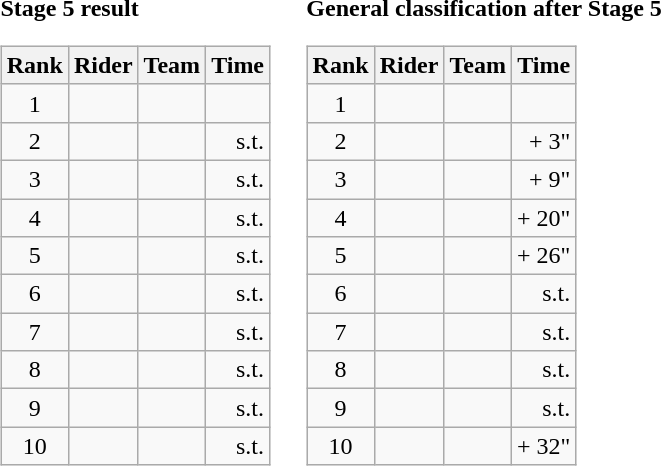<table>
<tr>
<td><strong>Stage 5 result</strong><br><table class="wikitable">
<tr>
<th scope="col">Rank</th>
<th scope="col">Rider</th>
<th scope="col">Team</th>
<th scope="col">Time</th>
</tr>
<tr>
<td style="text-align:center;">1</td>
<td></td>
<td></td>
<td style="text-align:right;"></td>
</tr>
<tr>
<td style="text-align:center;">2</td>
<td></td>
<td></td>
<td style="text-align:right;">s.t.</td>
</tr>
<tr>
<td style="text-align:center;">3</td>
<td></td>
<td></td>
<td style="text-align:right;">s.t.</td>
</tr>
<tr>
<td style="text-align:center;">4</td>
<td></td>
<td></td>
<td style="text-align:right;">s.t.</td>
</tr>
<tr>
<td style="text-align:center;">5</td>
<td></td>
<td></td>
<td style="text-align:right;">s.t.</td>
</tr>
<tr>
<td style="text-align:center;">6</td>
<td></td>
<td></td>
<td style="text-align:right;">s.t.</td>
</tr>
<tr>
<td style="text-align:center;">7</td>
<td></td>
<td></td>
<td style="text-align:right;">s.t.</td>
</tr>
<tr>
<td style="text-align:center;">8</td>
<td></td>
<td></td>
<td style="text-align:right;">s.t.</td>
</tr>
<tr>
<td style="text-align:center;">9</td>
<td></td>
<td></td>
<td style="text-align:right;">s.t.</td>
</tr>
<tr>
<td style="text-align:center;">10</td>
<td></td>
<td></td>
<td style="text-align:right;">s.t.</td>
</tr>
</table>
</td>
<td></td>
<td><strong>General classification after Stage 5</strong><br><table class="wikitable">
<tr>
<th scope="col">Rank</th>
<th scope="col">Rider</th>
<th scope="col">Team</th>
<th scope="col">Time</th>
</tr>
<tr>
<td style="text-align:center;">1</td>
<td></td>
<td></td>
<td style="text-align:right;"></td>
</tr>
<tr>
<td style="text-align:center;">2</td>
<td></td>
<td></td>
<td style="text-align:right;">+ 3"</td>
</tr>
<tr>
<td style="text-align:center;">3</td>
<td></td>
<td></td>
<td style="text-align:right;">+ 9"</td>
</tr>
<tr>
<td style="text-align:center;">4</td>
<td></td>
<td></td>
<td style="text-align:right;">+ 20"</td>
</tr>
<tr>
<td style="text-align:center;">5</td>
<td></td>
<td></td>
<td style="text-align:right;">+ 26"</td>
</tr>
<tr>
<td style="text-align:center;">6</td>
<td></td>
<td></td>
<td style="text-align:right;">s.t.</td>
</tr>
<tr>
<td style="text-align:center;">7</td>
<td></td>
<td></td>
<td style="text-align:right;">s.t.</td>
</tr>
<tr>
<td style="text-align:center;">8</td>
<td></td>
<td></td>
<td style="text-align:right;">s.t.</td>
</tr>
<tr>
<td style="text-align:center;">9</td>
<td></td>
<td></td>
<td style="text-align:right;">s.t.</td>
</tr>
<tr>
<td style="text-align:center;">10</td>
<td></td>
<td></td>
<td style="text-align:right;">+ 32"</td>
</tr>
</table>
</td>
</tr>
</table>
